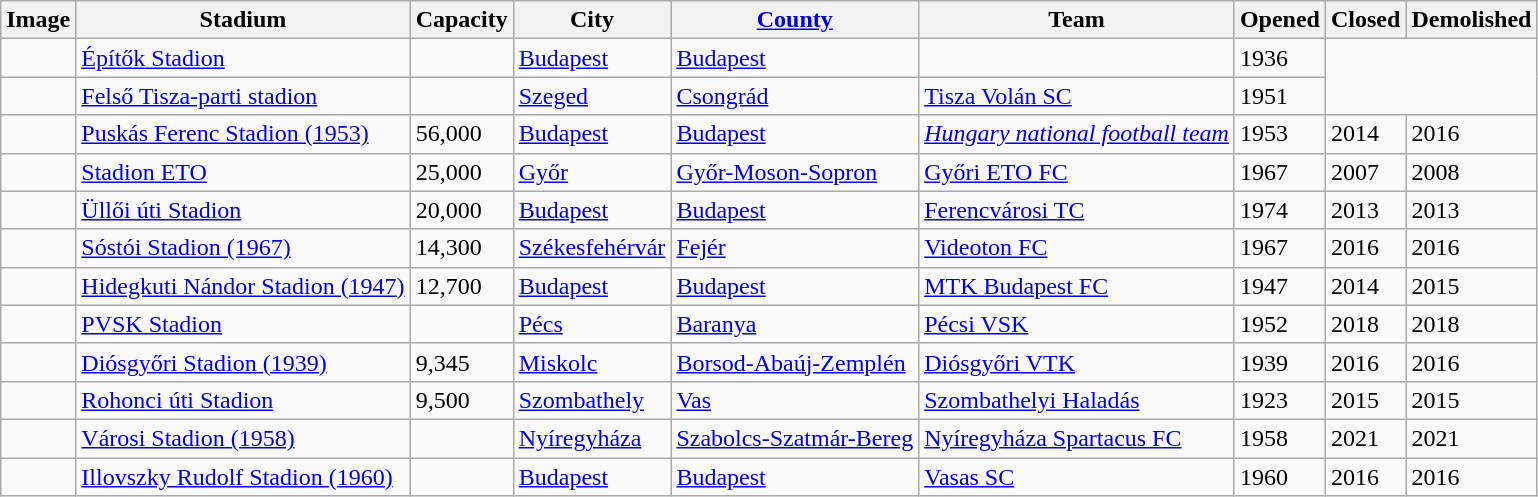<table class="wikitable sortable">
<tr>
<th>Image</th>
<th>Stadium</th>
<th>Capacity</th>
<th>City</th>
<th><a href='#'>County</a></th>
<th>Team</th>
<th>Opened</th>
<th>Closed</th>
<th>Demolished</th>
</tr>
<tr>
<td></td>
<td><a href='#'>Építők Stadion</a></td>
<td></td>
<td><a href='#'>Budapest</a></td>
<td> <a href='#'>Budapest</a></td>
<td></td>
<td>1936</td>
</tr>
<tr>
<td></td>
<td><a href='#'>Felső Tisza-parti stadion</a></td>
<td></td>
<td><a href='#'>Szeged</a></td>
<td> <a href='#'>Csongrád</a></td>
<td><a href='#'>Tisza Volán SC</a></td>
<td>1951</td>
</tr>
<tr>
<td></td>
<td><a href='#'>Puskás Ferenc Stadion (1953)</a><br><em></em></td>
<td align="centre">56,000</td>
<td><a href='#'>Budapest</a></td>
<td> <a href='#'>Budapest</a></td>
<td><em><a href='#'>Hungary national football team</a></em></td>
<td>1953</td>
<td>2014</td>
<td>2016</td>
</tr>
<tr>
<td></td>
<td><a href='#'>Stadion ETO</a></td>
<td align="centre">25,000</td>
<td><a href='#'>Győr</a></td>
<td> <a href='#'>Győr-Moson-Sopron</a></td>
<td><a href='#'>Győri ETO FC</a></td>
<td>1967</td>
<td>2007</td>
<td>2008</td>
</tr>
<tr>
<td></td>
<td><a href='#'>Üllői úti Stadion</a><br><em></em></td>
<td align="centre">20,000</td>
<td><a href='#'>Budapest</a></td>
<td> <a href='#'>Budapest</a></td>
<td><a href='#'>Ferencvárosi TC</a></td>
<td>1974</td>
<td>2013</td>
<td>2013</td>
</tr>
<tr>
<td></td>
<td><a href='#'>Sóstói Stadion (1967)</a></td>
<td align="centre">14,300</td>
<td><a href='#'>Székesfehérvár</a></td>
<td> <a href='#'>Fejér</a></td>
<td><a href='#'>Videoton FC</a></td>
<td>1967</td>
<td>2016</td>
<td>2016</td>
</tr>
<tr>
<td></td>
<td><a href='#'>Hidegkuti Nándor Stadion (1947)</a></td>
<td align="centre">12,700</td>
<td><a href='#'>Budapest</a></td>
<td> <a href='#'>Budapest</a></td>
<td><a href='#'>MTK Budapest FC</a></td>
<td>1947</td>
<td>2014</td>
<td>2015</td>
</tr>
<tr>
<td></td>
<td><a href='#'>PVSK Stadion</a></td>
<td></td>
<td><a href='#'>Pécs</a></td>
<td> <a href='#'>Baranya</a></td>
<td><a href='#'>Pécsi VSK</a></td>
<td>1952</td>
<td>2018</td>
<td>2018</td>
</tr>
<tr>
<td></td>
<td><a href='#'>Diósgyőri Stadion (1939)</a></td>
<td>9,345</td>
<td><a href='#'>Miskolc</a></td>
<td> <a href='#'>Borsod-Abaúj-Zemplén</a></td>
<td><a href='#'>Diósgyőri VTK</a></td>
<td>1939</td>
<td>2016</td>
<td>2016</td>
</tr>
<tr>
<td></td>
<td><a href='#'>Rohonci úti Stadion</a></td>
<td>9,500</td>
<td><a href='#'>Szombathely</a></td>
<td> <a href='#'>Vas</a></td>
<td><a href='#'>Szombathelyi Haladás</a></td>
<td>1923</td>
<td>2015</td>
<td>2015</td>
</tr>
<tr>
<td></td>
<td><a href='#'>Városi Stadion (1958)</a></td>
<td></td>
<td><a href='#'>Nyíregyháza</a></td>
<td> <a href='#'>Szabolcs-Szatmár-Bereg</a></td>
<td><a href='#'>Nyíregyháza Spartacus FC</a></td>
<td>1958</td>
<td>2021</td>
<td>2021</td>
</tr>
<tr>
<td></td>
<td><a href='#'>Illovszky Rudolf Stadion (1960)</a></td>
<td></td>
<td><a href='#'>Budapest</a></td>
<td> <a href='#'>Budapest</a></td>
<td><a href='#'>Vasas SC</a></td>
<td>1960</td>
<td>2016</td>
<td>2016</td>
</tr>
</table>
